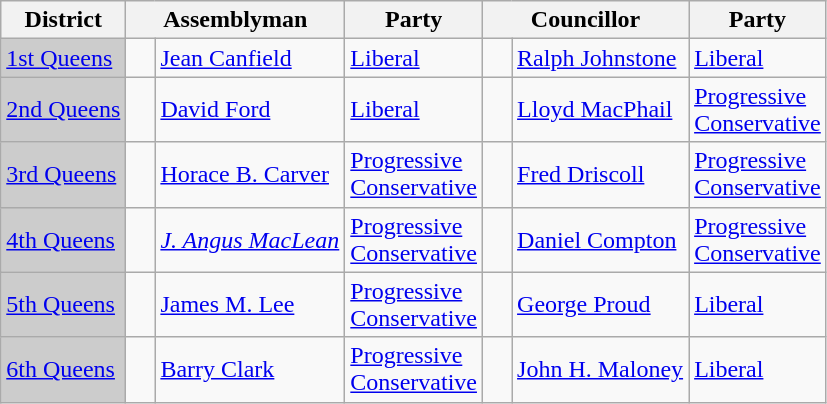<table class="wikitable">
<tr>
<th>District</th>
<th colspan="2">Assemblyman</th>
<th>Party</th>
<th colspan="2">Councillor</th>
<th>Party</th>
</tr>
<tr>
<td bgcolor="CCCCCC"><a href='#'>1st Queens</a></td>
<td>   </td>
<td><a href='#'>Jean Canfield</a></td>
<td><a href='#'>Liberal</a></td>
<td>   </td>
<td><a href='#'>Ralph Johnstone</a></td>
<td><a href='#'>Liberal</a></td>
</tr>
<tr>
<td bgcolor="CCCCCC"><a href='#'>2nd Queens</a></td>
<td>   </td>
<td><a href='#'>David Ford</a></td>
<td><a href='#'>Liberal</a></td>
<td>   </td>
<td><a href='#'>Lloyd MacPhail</a></td>
<td><a href='#'>Progressive <br> Conservative</a></td>
</tr>
<tr>
<td bgcolor="CCCCCC"><a href='#'>3rd Queens</a></td>
<td>   </td>
<td><a href='#'>Horace B. Carver</a></td>
<td><a href='#'>Progressive <br> Conservative</a></td>
<td>   </td>
<td><a href='#'>Fred Driscoll</a></td>
<td><a href='#'>Progressive <br> Conservative</a></td>
</tr>
<tr>
<td bgcolor="CCCCCC"><a href='#'>4th Queens</a></td>
<td>   </td>
<td><em><a href='#'>J. Angus MacLean</a></em></td>
<td><a href='#'>Progressive <br> Conservative</a></td>
<td>   </td>
<td><a href='#'>Daniel Compton</a></td>
<td><a href='#'>Progressive <br> Conservative</a></td>
</tr>
<tr>
<td bgcolor="CCCCCC"><a href='#'>5th Queens</a></td>
<td>   </td>
<td><a href='#'>James M. Lee</a></td>
<td><a href='#'>Progressive <br> Conservative</a></td>
<td>   </td>
<td><a href='#'>George Proud</a></td>
<td><a href='#'>Liberal</a></td>
</tr>
<tr>
<td bgcolor="CCCCCC"><a href='#'>6th Queens</a></td>
<td>   </td>
<td><a href='#'>Barry Clark</a></td>
<td><a href='#'>Progressive <br> Conservative</a></td>
<td>   </td>
<td><a href='#'>John H. Maloney</a></td>
<td><a href='#'>Liberal</a></td>
</tr>
</table>
